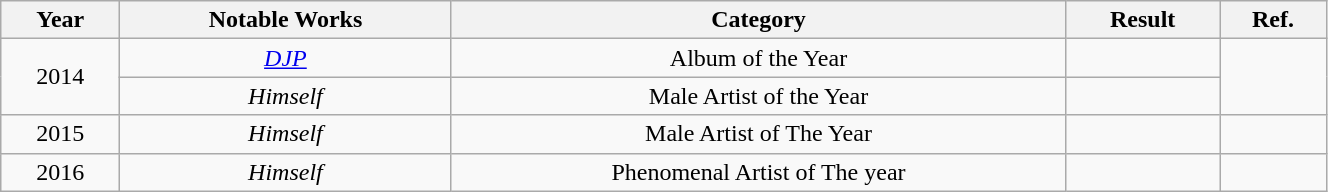<table class="wikitable" style="text-align:center" width=70%>
<tr>
<th>Year</th>
<th>Notable Works</th>
<th>Category</th>
<th>Result</th>
<th>Ref.</th>
</tr>
<tr>
<td rowspan=2>2014</td>
<td><em><a href='#'>DJP</a></em></td>
<td>Album of the Year</td>
<td></td>
<td rowspan=2></td>
</tr>
<tr>
<td><em>Himself</em></td>
<td>Male Artist of the Year</td>
<td></td>
</tr>
<tr>
<td>2015</td>
<td><em>Himself</em></td>
<td>Male Artist of The Year</td>
<td></td>
<td></td>
</tr>
<tr>
<td>2016</td>
<td><em>Himself</em></td>
<td>Phenomenal Artist of The year</td>
<td></td>
<td></td>
</tr>
</table>
